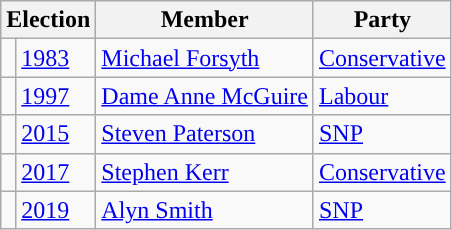<table class="wikitable">
<tr>
<th colspan=2>Election</th>
<th>Member</th>
<th>Party</th>
</tr>
<tr>
<td style="color:inherit;background-color: "></td>
<td><a href='#'>1983</a></td>
<td><a href='#'>Michael Forsyth</a></td>
<td><a href='#'>Conservative</a></td>
</tr>
<tr>
<td style="color:inherit;background-color: "></td>
<td><a href='#'>1997</a></td>
<td><a href='#'>Dame Anne McGuire</a></td>
<td><a href='#'>Labour</a></td>
</tr>
<tr>
<td style="color:inherit;background-color: "></td>
<td><a href='#'>2015</a></td>
<td><a href='#'>Steven Paterson</a></td>
<td><a href='#'>SNP</a></td>
</tr>
<tr>
<td style="color:inherit;background-color: "></td>
<td><a href='#'>2017</a></td>
<td><a href='#'>Stephen Kerr</a></td>
<td><a href='#'>Conservative</a></td>
</tr>
<tr>
<td style="color:inherit;background-color: "></td>
<td><a href='#'>2019</a></td>
<td><a href='#'>Alyn Smith</a></td>
<td><a href='#'>SNP</a></td>
</tr>
</table>
